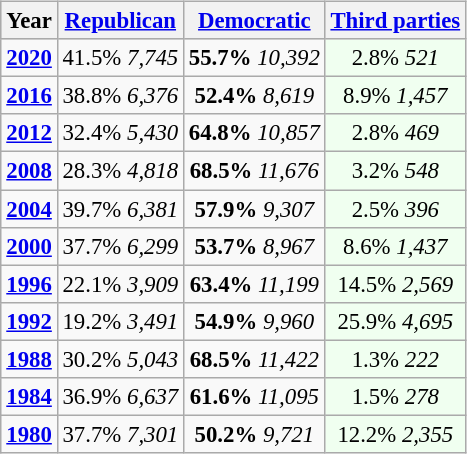<table class="wikitable" style="float:right; font-size:95%;">
<tr bgcolor=lightgrey>
<th>Year</th>
<th><a href='#'>Republican</a></th>
<th><a href='#'>Democratic</a></th>
<th><a href='#'>Third parties</a></th>
</tr>
<tr>
<td style="text-align:center;" ><strong><a href='#'>2020</a></strong></td>
<td style="text-align:center;" >41.5% <em>7,745</em></td>
<td style="text-align:center;" ><strong>55.7%</strong> <em>10,392</em></td>
<td style="text-align:center; background:honeyDew;">2.8% <em>521</em></td>
</tr>
<tr>
<td style="text-align:center;" ><strong><a href='#'>2016</a></strong></td>
<td style="text-align:center;" >38.8% <em>6,376</em></td>
<td style="text-align:center;" ><strong>52.4%</strong> <em>8,619</em></td>
<td style="text-align:center; background:honeyDew;">8.9% <em>1,457</em></td>
</tr>
<tr>
<td style="text-align:center;" ><strong><a href='#'>2012</a></strong></td>
<td style="text-align:center;" >32.4% <em>5,430</em></td>
<td style="text-align:center;" ><strong>64.8%</strong> <em>10,857</em></td>
<td style="text-align:center; background:honeyDew;">2.8% <em>469</em></td>
</tr>
<tr>
<td style="text-align:center;" ><strong><a href='#'>2008</a></strong></td>
<td style="text-align:center;" >28.3% <em>4,818</em></td>
<td style="text-align:center;" ><strong>68.5%</strong> <em>11,676</em></td>
<td style="text-align:center; background:honeyDew;">3.2% <em>548</em></td>
</tr>
<tr>
<td style="text-align:center;" ><strong><a href='#'>2004</a></strong></td>
<td style="text-align:center;" >39.7% <em>6,381</em></td>
<td style="text-align:center;" ><strong>57.9%</strong> <em>9,307</em></td>
<td style="text-align:center; background:honeyDew;">2.5% <em>396</em></td>
</tr>
<tr>
<td style="text-align:center;" ><strong><a href='#'>2000</a></strong></td>
<td style="text-align:center;" >37.7% <em>6,299</em></td>
<td style="text-align:center;" ><strong>53.7%</strong> <em>8,967</em></td>
<td style="text-align:center; background:honeyDew;">8.6% <em>1,437</em></td>
</tr>
<tr>
<td style="text-align:center;" ><strong><a href='#'>1996</a></strong></td>
<td style="text-align:center;" >22.1% <em>3,909</em></td>
<td style="text-align:center;" ><strong>63.4%</strong> <em>11,199</em></td>
<td style="text-align:center; background:honeyDew;">14.5% <em>2,569</em></td>
</tr>
<tr>
<td style="text-align:center;" ><strong><a href='#'>1992</a></strong></td>
<td style="text-align:center;" >19.2% <em>3,491</em></td>
<td style="text-align:center;" ><strong>54.9%</strong> <em>9,960</em></td>
<td style="text-align:center; background:honeyDew;">25.9% <em>4,695</em></td>
</tr>
<tr>
<td style="text-align:center;" ><strong><a href='#'>1988</a></strong></td>
<td style="text-align:center;" >30.2% <em>5,043</em></td>
<td style="text-align:center;" ><strong>68.5%</strong> <em>11,422</em></td>
<td style="text-align:center; background:honeyDew;">1.3% <em>222</em></td>
</tr>
<tr>
<td style="text-align:center;" ><strong><a href='#'>1984</a></strong></td>
<td style="text-align:center;" >36.9% <em>6,637</em></td>
<td style="text-align:center;" ><strong>61.6%</strong> <em>11,095</em></td>
<td style="text-align:center; background:honeyDew;">1.5% <em>278</em></td>
</tr>
<tr>
<td style="text-align:center;" ><strong><a href='#'>1980</a></strong></td>
<td style="text-align:center;" >37.7% <em>7,301</em></td>
<td style="text-align:center;" ><strong>50.2%</strong> <em>9,721</em></td>
<td style="text-align:center; background:honeyDew;">12.2% <em>2,355</em></td>
</tr>
</table>
